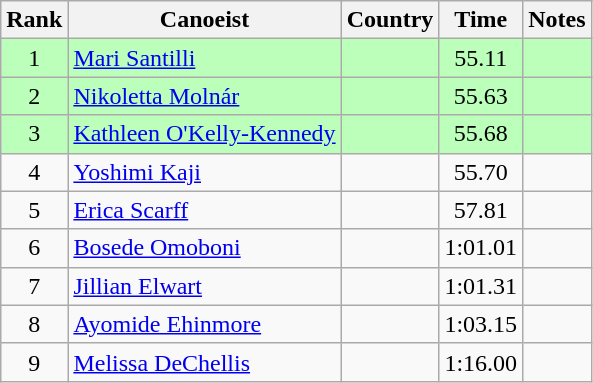<table class="wikitable" style="text-align:center">
<tr>
<th>Rank</th>
<th>Canoeist</th>
<th>Country</th>
<th>Time</th>
<th>Notes</th>
</tr>
<tr bgcolor=bbffbb>
<td>1</td>
<td align="left"><a href='#'>Mari Santilli</a></td>
<td align="left"></td>
<td>55.11</td>
<td></td>
</tr>
<tr bgcolor=bbffbb>
<td>2</td>
<td align="left"><a href='#'>Nikoletta Molnár</a></td>
<td align="left"></td>
<td>55.63</td>
<td></td>
</tr>
<tr bgcolor=bbffbb>
<td>3</td>
<td align="left"><a href='#'>Kathleen O'Kelly-Kennedy</a></td>
<td align="left"></td>
<td>55.68</td>
<td></td>
</tr>
<tr>
<td>4</td>
<td align="left"><a href='#'>Yoshimi Kaji</a></td>
<td align="left"></td>
<td>55.70</td>
<td></td>
</tr>
<tr>
<td>5</td>
<td align="left"><a href='#'>Erica Scarff</a></td>
<td align="left"></td>
<td>57.81</td>
<td></td>
</tr>
<tr>
<td>6</td>
<td align="left"><a href='#'>Bosede Omoboni</a></td>
<td align="left"></td>
<td>1:01.01</td>
<td></td>
</tr>
<tr>
<td>7</td>
<td align="left"><a href='#'>Jillian Elwart</a></td>
<td align="left"></td>
<td>1:01.31</td>
<td></td>
</tr>
<tr>
<td>8</td>
<td align="left"><a href='#'>Ayomide Ehinmore</a></td>
<td align="left"></td>
<td>1:03.15</td>
<td></td>
</tr>
<tr>
<td>9</td>
<td align="left"><a href='#'>Melissa DeChellis</a></td>
<td align="left"></td>
<td>1:16.00</td>
<td></td>
</tr>
</table>
